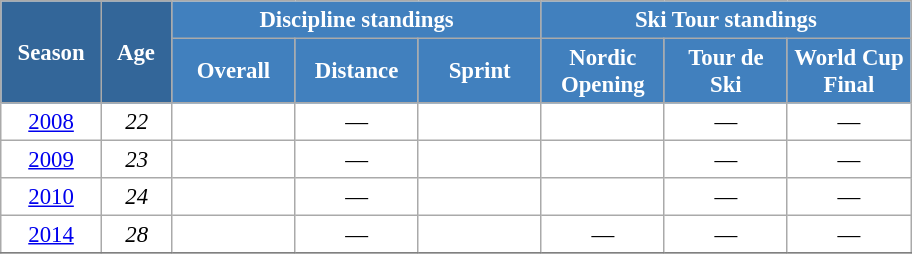<table class="wikitable" style="font-size:95%; text-align:center; border:grey solid 1px; border-collapse:collapse; background:#ffffff;">
<tr>
<th style="background-color:#369; color:white; width:60px;" rowspan="2"> Season </th>
<th style="background-color:#369; color:white; width:40px;" rowspan="2"> Age </th>
<th style="background-color:#4180be; color:white;" colspan="3">Discipline standings</th>
<th style="background-color:#4180be; color:white;" colspan="3">Ski Tour standings</th>
</tr>
<tr>
<th style="background-color:#4180be; color:white; width:75px;">Overall</th>
<th style="background-color:#4180be; color:white; width:75px;">Distance</th>
<th style="background-color:#4180be; color:white; width:75px;">Sprint</th>
<th style="background-color:#4180be; color:white; width:75px;">Nordic<br>Opening</th>
<th style="background-color:#4180be; color:white; width:75px;">Tour de<br>Ski</th>
<th style="background-color:#4180be; color:white; width:75px;">World Cup<br>Final</th>
</tr>
<tr>
<td><a href='#'>2008</a></td>
<td><em>22</em></td>
<td></td>
<td>—</td>
<td></td>
<td></td>
<td>—</td>
<td>—</td>
</tr>
<tr>
<td><a href='#'>2009</a></td>
<td><em>23</em></td>
<td></td>
<td>—</td>
<td></td>
<td></td>
<td>—</td>
<td>—</td>
</tr>
<tr>
<td><a href='#'>2010</a></td>
<td><em>24</em></td>
<td></td>
<td>—</td>
<td></td>
<td></td>
<td>—</td>
<td>—</td>
</tr>
<tr>
<td><a href='#'>2014</a></td>
<td><em>28</em></td>
<td></td>
<td>—</td>
<td></td>
<td>—</td>
<td>—</td>
<td>—</td>
</tr>
<tr>
</tr>
</table>
